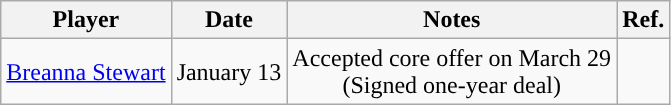<table class="wikitable sortable sortable" style="text-align: center">
<tr>
<th>Player</th>
<th>Date</th>
<th>Notes</th>
<th>Ref.</th>
</tr>
<tr>
<td><a href='#'>Breanna Stewart</a></td>
<td>January 13</td>
<td>Accepted core offer on March 29<br>(Signed one-year deal)</td>
<td></td>
</tr>
</table>
